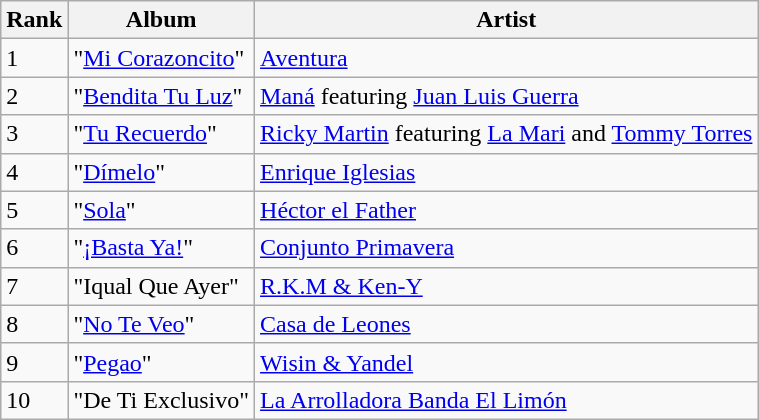<table class="wikitable sortable">
<tr>
<th>Rank</th>
<th>Album</th>
<th>Artist</th>
</tr>
<tr>
<td>1</td>
<td>"<a href='#'>Mi Corazoncito</a>"</td>
<td><a href='#'>Aventura</a></td>
</tr>
<tr>
<td>2</td>
<td>"<a href='#'>Bendita Tu Luz</a>"</td>
<td><a href='#'>Maná</a> featuring <a href='#'>Juan Luis Guerra</a></td>
</tr>
<tr>
<td>3</td>
<td>"<a href='#'>Tu Recuerdo</a>"</td>
<td><a href='#'>Ricky Martin</a> featuring <a href='#'>La Mari</a> and <a href='#'>Tommy Torres</a></td>
</tr>
<tr>
<td>4</td>
<td>"<a href='#'>Dímelo</a>"</td>
<td><a href='#'>Enrique Iglesias</a></td>
</tr>
<tr>
<td>5</td>
<td>"<a href='#'>Sola</a>"</td>
<td><a href='#'>Héctor el Father</a></td>
</tr>
<tr>
<td>6</td>
<td>"<a href='#'>¡Basta Ya!</a>"</td>
<td><a href='#'>Conjunto Primavera</a></td>
</tr>
<tr>
<td>7</td>
<td>"Iqual Que Ayer"</td>
<td><a href='#'>R.K.M & Ken-Y</a></td>
</tr>
<tr>
<td>8</td>
<td>"<a href='#'>No Te Veo</a>"</td>
<td><a href='#'>Casa de Leones</a></td>
</tr>
<tr>
<td>9</td>
<td>"<a href='#'>Pegao</a>"</td>
<td><a href='#'>Wisin & Yandel</a></td>
</tr>
<tr>
<td>10</td>
<td>"De Ti Exclusivo"</td>
<td><a href='#'>La Arrolladora Banda El Limón</a></td>
</tr>
</table>
